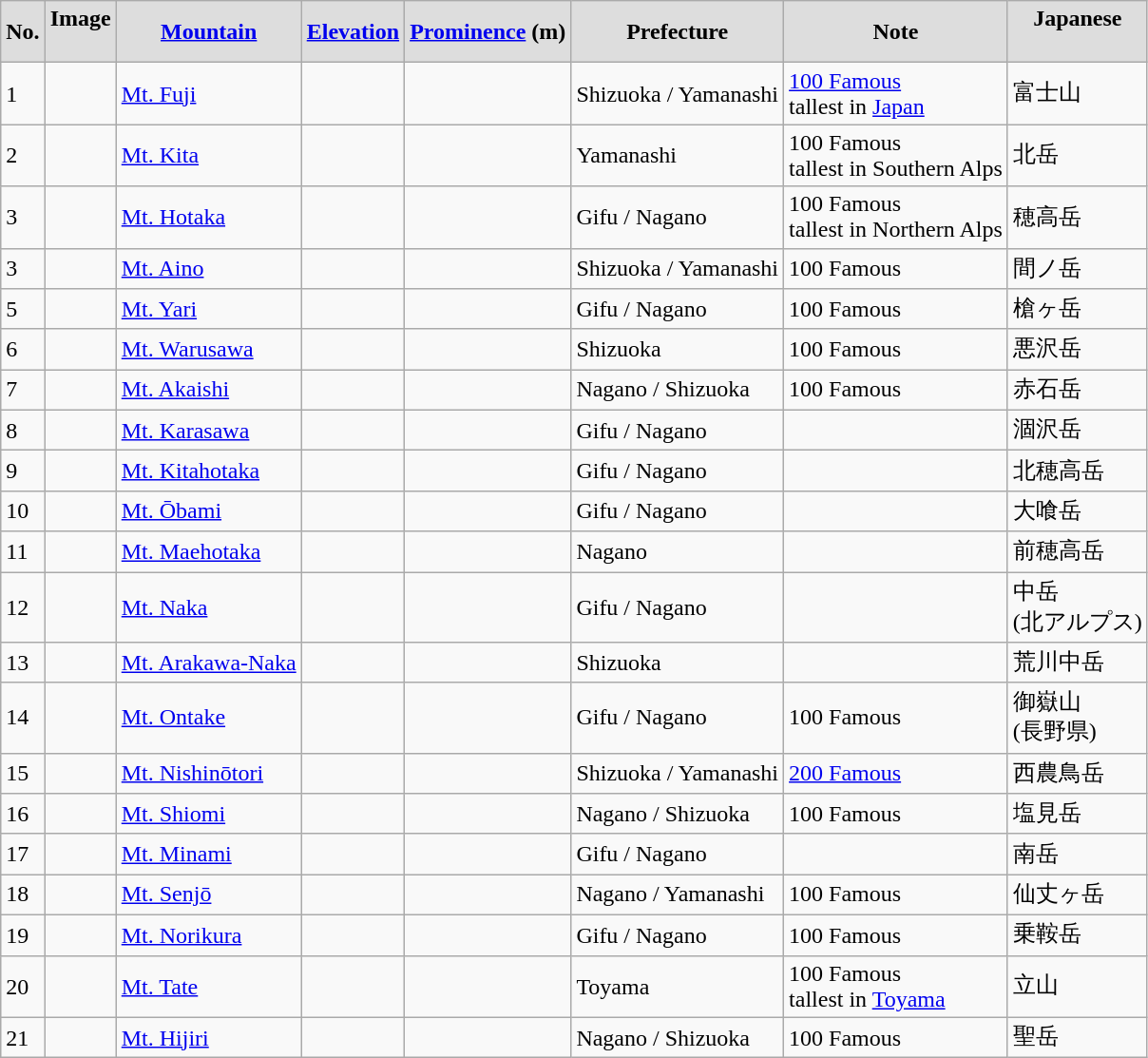<table class="wikitable sortable">
<tr>
<th style="background-color:#ddd">No.<br></th>
<th class="unsortable" style="background-color:#ddd">Image<br><br></th>
<th style="background-color:#ddd"><a href='#'>Mountain</a><br></th>
<th style="background-color:#ddd"><a href='#'>Elevation</a><br></th>
<th style="background-color:#ddd" data-sort-type="number"><a href='#'>Prominence</a> (m)<br></th>
<th style="background-color:#ddd">Prefecture<br></th>
<th style="background-color:#ddd">Note<br></th>
<th class="unsortable" style="background-color:#ddd">Japanese<br><br></th>
</tr>
<tr>
<td>1</td>
<td></td>
<td><a href='#'>Mt. Fuji</a></td>
<td></td>
<td></td>
<td>Shizuoka / Yamanashi</td>
<td><a href='#'>100 Famous</a><br>tallest in <a href='#'>Japan</a></td>
<td>富士山</td>
</tr>
<tr>
<td>2</td>
<td></td>
<td><a href='#'>Mt. Kita</a></td>
<td></td>
<td></td>
<td>Yamanashi</td>
<td>100 Famous<br>tallest in Southern Alps</td>
<td>北岳</td>
</tr>
<tr>
<td>3</td>
<td></td>
<td><a href='#'>Mt. Hotaka</a></td>
<td></td>
<td></td>
<td>Gifu / Nagano</td>
<td>100 Famous<br>tallest in Northern Alps</td>
<td>穂高岳</td>
</tr>
<tr>
<td>3</td>
<td></td>
<td><a href='#'>Mt. Aino</a></td>
<td></td>
<td></td>
<td>Shizuoka / Yamanashi</td>
<td>100 Famous</td>
<td>間ノ岳</td>
</tr>
<tr>
<td>5</td>
<td></td>
<td><a href='#'>Mt. Yari</a></td>
<td></td>
<td></td>
<td>Gifu / Nagano</td>
<td>100 Famous</td>
<td>槍ヶ岳</td>
</tr>
<tr>
<td>6</td>
<td></td>
<td><a href='#'>Mt. Warusawa</a></td>
<td></td>
<td></td>
<td>Shizuoka</td>
<td>100 Famous</td>
<td>悪沢岳</td>
</tr>
<tr>
<td>7</td>
<td></td>
<td><a href='#'>Mt. Akaishi</a></td>
<td></td>
<td></td>
<td>Nagano / Shizuoka</td>
<td>100 Famous</td>
<td>赤石岳</td>
</tr>
<tr>
<td>8</td>
<td></td>
<td><a href='#'>Mt. Karasawa</a></td>
<td></td>
<td></td>
<td>Gifu / Nagano</td>
<td></td>
<td>涸沢岳</td>
</tr>
<tr>
<td>9</td>
<td></td>
<td><a href='#'>Mt. Kitahotaka</a></td>
<td></td>
<td></td>
<td>Gifu / Nagano</td>
<td></td>
<td>北穂高岳</td>
</tr>
<tr>
<td>10</td>
<td></td>
<td><a href='#'>Mt. Ōbami</a></td>
<td></td>
<td></td>
<td>Gifu / Nagano</td>
<td></td>
<td>大喰岳</td>
</tr>
<tr>
<td>11</td>
<td></td>
<td><a href='#'>Mt. Maehotaka</a></td>
<td></td>
<td></td>
<td>Nagano</td>
<td></td>
<td>前穂高岳</td>
</tr>
<tr>
<td>12</td>
<td></td>
<td><a href='#'>Mt. Naka</a></td>
<td></td>
<td></td>
<td>Gifu / Nagano</td>
<td></td>
<td>中岳<br>(北アルプス)</td>
</tr>
<tr>
<td>13</td>
<td></td>
<td><a href='#'>Mt. Arakawa-Naka</a></td>
<td></td>
<td></td>
<td>Shizuoka</td>
<td></td>
<td>荒川中岳</td>
</tr>
<tr>
<td>14</td>
<td></td>
<td><a href='#'>Mt. Ontake</a></td>
<td></td>
<td></td>
<td>Gifu / Nagano</td>
<td>100 Famous</td>
<td>御嶽山<br>(長野県)</td>
</tr>
<tr>
<td>15</td>
<td></td>
<td><a href='#'>Mt. Nishinōtori</a></td>
<td></td>
<td></td>
<td>Shizuoka / Yamanashi</td>
<td><a href='#'>200 Famous</a></td>
<td>西農鳥岳</td>
</tr>
<tr>
<td>16</td>
<td></td>
<td><a href='#'>Mt. Shiomi</a></td>
<td></td>
<td></td>
<td>Nagano / Shizuoka</td>
<td>100 Famous</td>
<td>塩見岳</td>
</tr>
<tr>
<td>17</td>
<td></td>
<td><a href='#'>Mt. Minami</a></td>
<td></td>
<td></td>
<td>Gifu / Nagano</td>
<td></td>
<td>南岳</td>
</tr>
<tr>
<td>18</td>
<td></td>
<td><a href='#'>Mt. Senjō</a></td>
<td></td>
<td></td>
<td>Nagano / Yamanashi</td>
<td>100 Famous</td>
<td>仙丈ヶ岳</td>
</tr>
<tr>
<td>19</td>
<td></td>
<td><a href='#'>Mt. Norikura</a></td>
<td></td>
<td></td>
<td>Gifu / Nagano</td>
<td>100 Famous</td>
<td>乗鞍岳</td>
</tr>
<tr>
<td>20</td>
<td></td>
<td><a href='#'>Mt. Tate</a></td>
<td></td>
<td></td>
<td>Toyama</td>
<td>100 Famous<br>tallest in <a href='#'>Toyama</a></td>
<td>立山</td>
</tr>
<tr>
<td>21</td>
<td></td>
<td><a href='#'>Mt. Hijiri</a></td>
<td></td>
<td></td>
<td>Nagano / Shizuoka</td>
<td>100 Famous</td>
<td>聖岳</td>
</tr>
</table>
